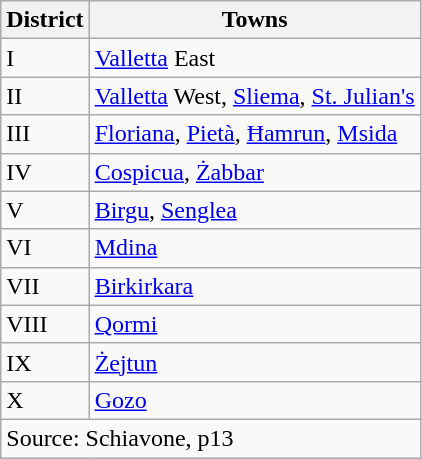<table class=wikitable>
<tr>
<th>District</th>
<th>Towns</th>
</tr>
<tr>
<td>I</td>
<td><a href='#'>Valletta</a> East</td>
</tr>
<tr>
<td>II</td>
<td><a href='#'>Valletta</a> West, <a href='#'>Sliema</a>, <a href='#'>St. Julian's</a></td>
</tr>
<tr>
<td>III</td>
<td><a href='#'>Floriana</a>, <a href='#'>Pietà</a>, <a href='#'>Ħamrun</a>, <a href='#'>Msida</a></td>
</tr>
<tr>
<td>IV</td>
<td><a href='#'>Cospicua</a>, <a href='#'>Żabbar</a></td>
</tr>
<tr>
<td>V</td>
<td><a href='#'>Birgu</a>, <a href='#'>Senglea</a></td>
</tr>
<tr>
<td>VI</td>
<td><a href='#'>Mdina</a></td>
</tr>
<tr>
<td>VII</td>
<td><a href='#'>Birkirkara</a></td>
</tr>
<tr>
<td>VIII</td>
<td><a href='#'>Qormi</a></td>
</tr>
<tr>
<td>IX</td>
<td><a href='#'>Żejtun</a></td>
</tr>
<tr>
<td>X</td>
<td><a href='#'>Gozo</a></td>
</tr>
<tr>
<td colspan=2>Source: Schiavone, p13</td>
</tr>
</table>
